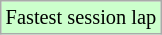<table class="wikitable" style="font-size: 85%;">
<tr style="background:#ccffcc;">
<td>Fastest session lap</td>
</tr>
</table>
